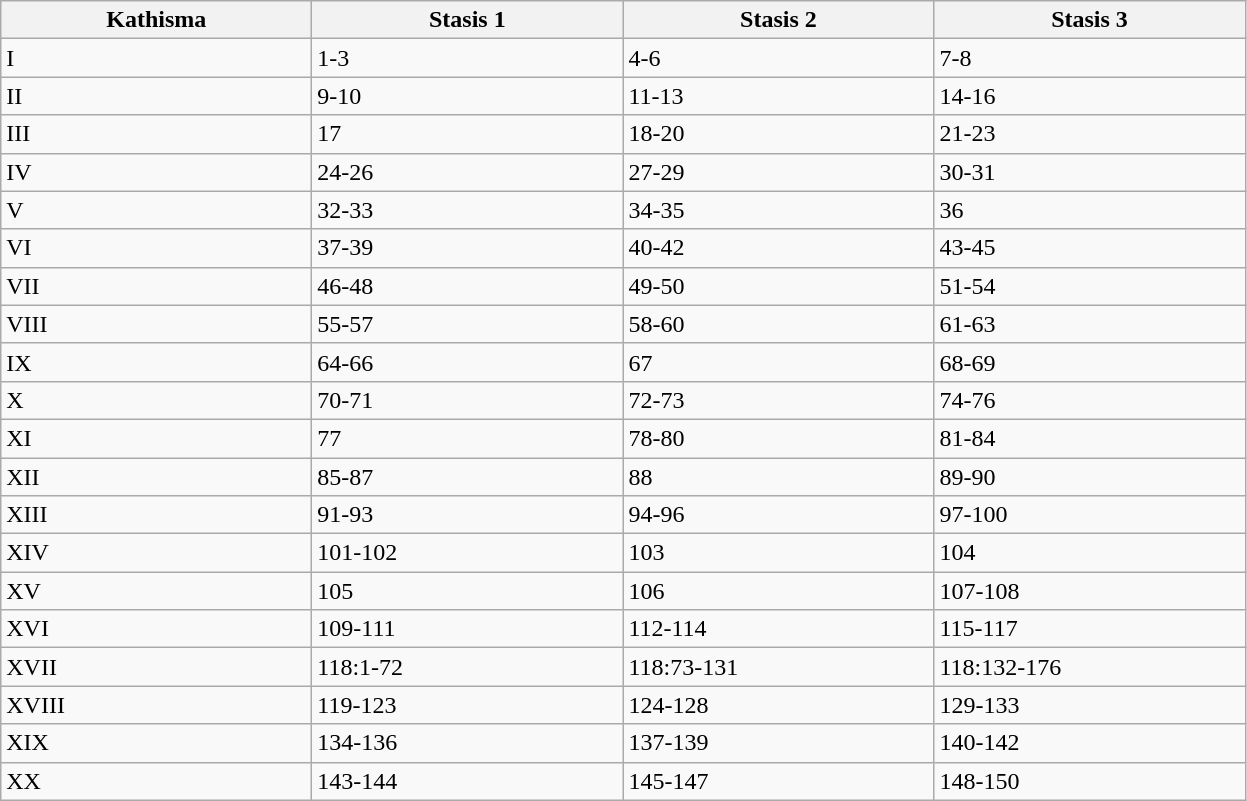<table class="wikitable" align="center">
<tr>
<th width="200">Kathisma</th>
<th width="200">Stasis 1</th>
<th width="200">Stasis 2</th>
<th width="200">Stasis 3</th>
</tr>
<tr>
<td>I</td>
<td>1-3</td>
<td>4-6</td>
<td>7-8</td>
</tr>
<tr>
<td>II</td>
<td>9-10</td>
<td>11-13</td>
<td>14-16</td>
</tr>
<tr>
<td>III</td>
<td>17</td>
<td>18-20</td>
<td>21-23</td>
</tr>
<tr>
<td>IV</td>
<td>24-26</td>
<td>27-29</td>
<td>30-31</td>
</tr>
<tr>
<td>V</td>
<td>32-33</td>
<td>34-35</td>
<td>36</td>
</tr>
<tr>
<td>VI</td>
<td>37-39</td>
<td>40-42</td>
<td>43-45</td>
</tr>
<tr>
<td>VII</td>
<td>46-48</td>
<td>49-50</td>
<td>51-54</td>
</tr>
<tr>
<td>VIII</td>
<td>55-57</td>
<td>58-60</td>
<td>61-63</td>
</tr>
<tr>
<td>IX</td>
<td>64-66</td>
<td>67</td>
<td>68-69</td>
</tr>
<tr>
<td>X</td>
<td>70-71</td>
<td>72-73</td>
<td>74-76</td>
</tr>
<tr>
<td>XI</td>
<td>77</td>
<td>78-80</td>
<td>81-84</td>
</tr>
<tr>
<td>XII</td>
<td>85-87</td>
<td>88</td>
<td>89-90</td>
</tr>
<tr>
<td>XIII</td>
<td>91-93</td>
<td>94-96</td>
<td>97-100</td>
</tr>
<tr>
<td>XIV</td>
<td>101-102</td>
<td>103</td>
<td>104</td>
</tr>
<tr>
<td>XV</td>
<td>105</td>
<td>106</td>
<td>107-108</td>
</tr>
<tr>
<td>XVI</td>
<td>109-111</td>
<td>112-114</td>
<td>115-117</td>
</tr>
<tr>
<td>XVII</td>
<td>118:1-72</td>
<td>118:73-131</td>
<td>118:132-176</td>
</tr>
<tr>
<td>XVIII</td>
<td>119-123</td>
<td>124-128</td>
<td>129-133</td>
</tr>
<tr>
<td>XIX</td>
<td>134-136</td>
<td>137-139</td>
<td>140-142</td>
</tr>
<tr>
<td>XX</td>
<td>143-144</td>
<td>145-147</td>
<td>148-150</td>
</tr>
</table>
